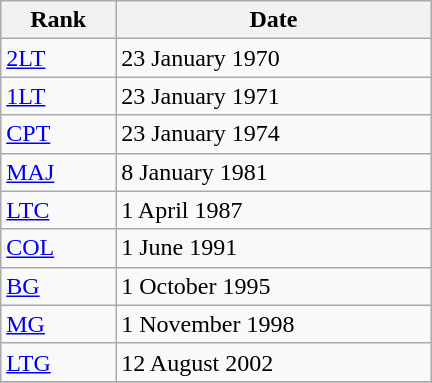<table class="wikitable collapsible collapsed" style="float:right; clear:right; margin-left:1em; min-width:18em">
<tr>
<th scope="col">Rank</th>
<th>Date</th>
</tr>
<tr>
<td> <a href='#'>2LT</a></td>
<td>23 January 1970</td>
</tr>
<tr>
<td> <a href='#'>1LT</a></td>
<td>23 January 1971</td>
</tr>
<tr>
<td> <a href='#'>CPT</a></td>
<td>23 January 1974</td>
</tr>
<tr>
<td> <a href='#'>MAJ</a></td>
<td>8 January 1981</td>
</tr>
<tr>
<td> <a href='#'>LTC</a></td>
<td>1 April 1987</td>
</tr>
<tr>
<td> <a href='#'>COL</a></td>
<td>1 June 1991</td>
</tr>
<tr>
<td> <a href='#'>BG</a></td>
<td>1 October 1995</td>
</tr>
<tr>
<td> <a href='#'>MG</a></td>
<td>1 November 1998</td>
</tr>
<tr>
<td> <a href='#'>LTG</a></td>
<td>12 August 2002</td>
</tr>
<tr>
</tr>
</table>
